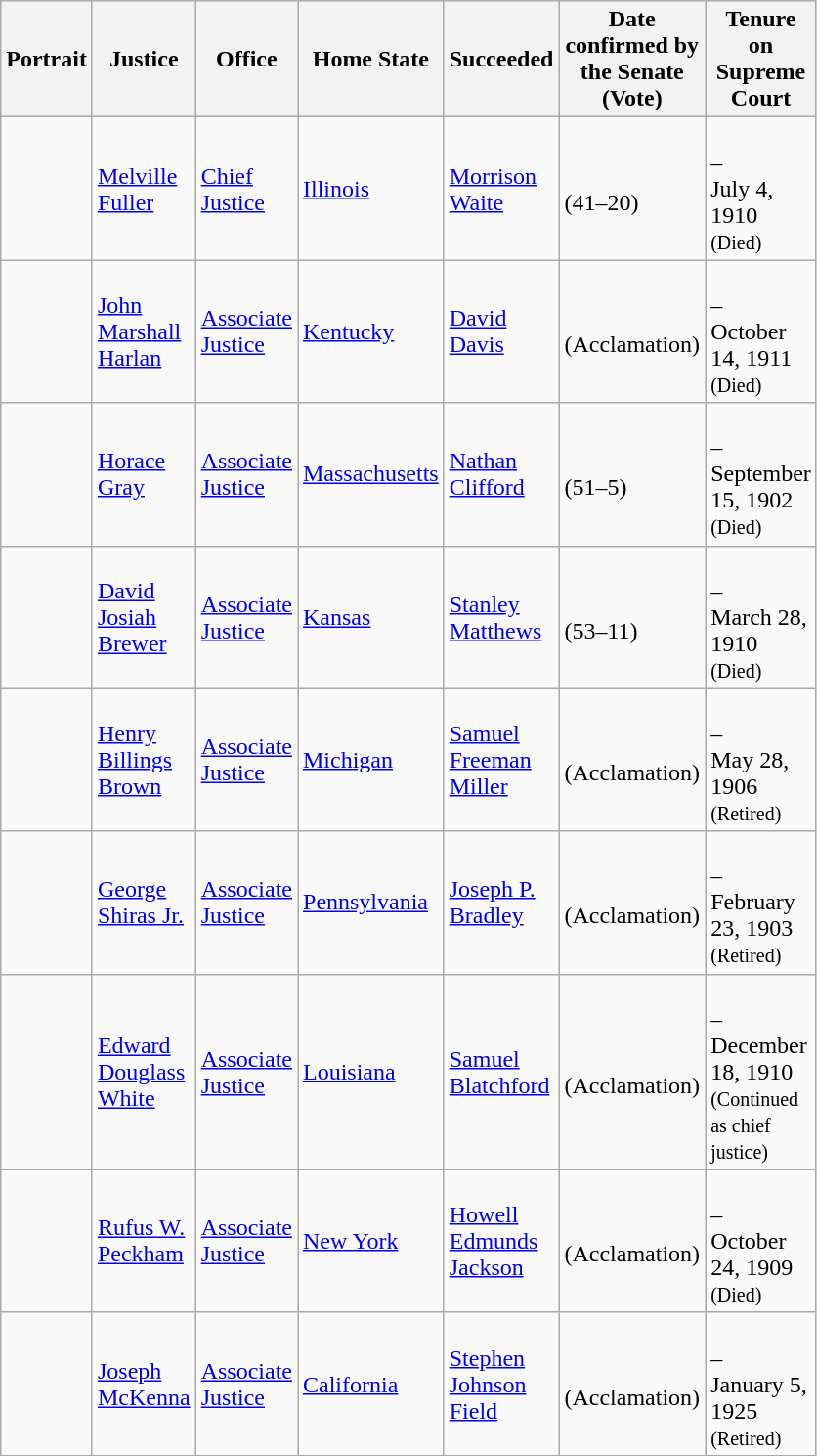<table class="wikitable sortable">
<tr>
<th scope="col" style="width: 10px;">Portrait</th>
<th scope="col" style="width: 10px;">Justice</th>
<th scope="col" style="width: 10px;">Office</th>
<th scope="col" style="width: 10px;">Home State</th>
<th scope="col" style="width: 10px;">Succeeded</th>
<th scope="col" style="width: 10px;">Date confirmed by the Senate<br>(Vote)</th>
<th scope="col" style="width: 10px;">Tenure on Supreme Court</th>
</tr>
<tr>
<td></td>
<td><a href='#'>Melville Fuller</a></td>
<td><a href='#'>Chief Justice</a></td>
<td><a href='#'>Illinois</a></td>
<td><a href='#'>Morrison Waite</a></td>
<td><br>(41–20)</td>
<td><br>–<br>July 4, 1910<br><small>(Died)</small></td>
</tr>
<tr>
<td></td>
<td><a href='#'>John Marshall Harlan</a></td>
<td><a href='#'>Associate Justice</a></td>
<td><a href='#'>Kentucky</a></td>
<td><a href='#'>David Davis</a></td>
<td><br>(Acclamation)</td>
<td><br>–<br>October 14, 1911<br><small>(Died)</small></td>
</tr>
<tr>
<td></td>
<td><a href='#'>Horace Gray</a></td>
<td><a href='#'>Associate Justice</a></td>
<td><a href='#'>Massachusetts</a></td>
<td><a href='#'>Nathan Clifford</a></td>
<td><br>(51–5)</td>
<td><br>–<br>September 15, 1902<br><small>(Died)</small></td>
</tr>
<tr>
<td></td>
<td><a href='#'>David Josiah Brewer</a></td>
<td><a href='#'>Associate Justice</a></td>
<td><a href='#'>Kansas</a></td>
<td><a href='#'>Stanley Matthews</a></td>
<td><br>(53–11)</td>
<td><br>–<br>March 28, 1910<br><small>(Died)</small></td>
</tr>
<tr>
<td></td>
<td><a href='#'>Henry Billings Brown</a></td>
<td><a href='#'>Associate Justice</a></td>
<td><a href='#'>Michigan</a></td>
<td><a href='#'>Samuel Freeman Miller</a></td>
<td><br>(Acclamation)</td>
<td><br>–<br>May 28, 1906<br><small>(Retired)</small></td>
</tr>
<tr>
<td></td>
<td><a href='#'>George Shiras Jr.</a></td>
<td><a href='#'>Associate Justice</a></td>
<td><a href='#'>Pennsylvania</a></td>
<td><a href='#'>Joseph P. Bradley</a></td>
<td><br>(Acclamation)</td>
<td><br>–<br>February 23, 1903<br><small>(Retired)</small></td>
</tr>
<tr>
<td></td>
<td><a href='#'>Edward Douglass White</a></td>
<td><a href='#'>Associate Justice</a></td>
<td><a href='#'>Louisiana</a></td>
<td><a href='#'>Samuel Blatchford</a></td>
<td><br>(Acclamation)</td>
<td><br>–<br>December 18, 1910<br><small>(Continued as chief justice)</small></td>
</tr>
<tr>
<td></td>
<td><a href='#'>Rufus W. Peckham</a></td>
<td><a href='#'>Associate Justice</a></td>
<td><a href='#'>New York</a></td>
<td><a href='#'>Howell Edmunds Jackson</a></td>
<td><br>(Acclamation)</td>
<td><br>–<br>October 24, 1909<br><small>(Died)</small></td>
</tr>
<tr>
<td></td>
<td><a href='#'>Joseph McKenna</a></td>
<td><a href='#'>Associate Justice</a></td>
<td><a href='#'>California</a></td>
<td><a href='#'>Stephen Johnson Field</a></td>
<td><br>(Acclamation)</td>
<td><br>–<br>January 5, 1925<br><small>(Retired)</small></td>
</tr>
<tr>
</tr>
</table>
